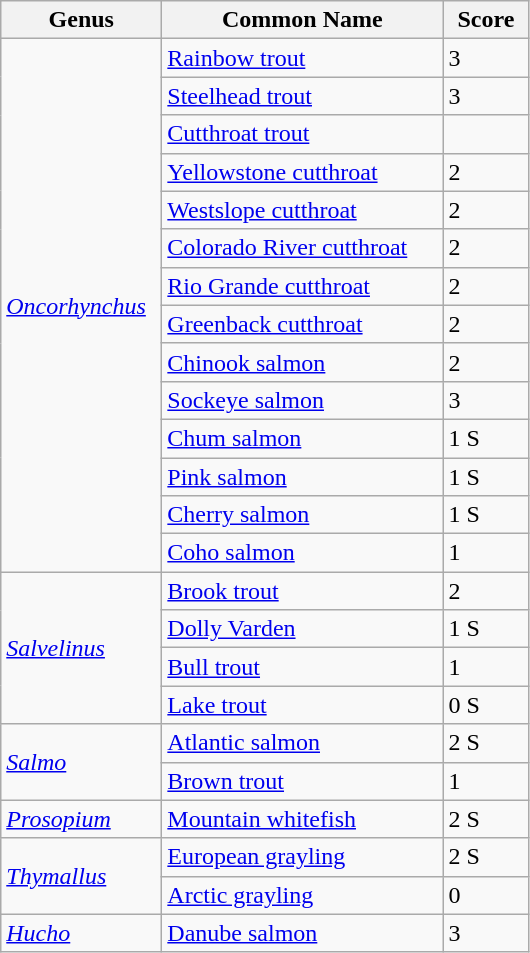<table class=wikitable>
<tr>
<th width="100">Genus</th>
<th width="180">Common Name</th>
<th width="50">Score</th>
</tr>
<tr>
<td rowspan=14><em><a href='#'>Oncorhynchus</a></em></td>
<td><a href='#'>Rainbow trout</a></td>
<td>3</td>
</tr>
<tr>
<td><a href='#'>Steelhead trout</a></td>
<td>3</td>
</tr>
<tr>
<td><a href='#'>Cutthroat trout</a></td>
<td></td>
</tr>
<tr>
<td><a href='#'>Yellowstone cutthroat</a></td>
<td>2</td>
</tr>
<tr>
<td><a href='#'>Westslope cutthroat</a></td>
<td>2</td>
</tr>
<tr>
<td><a href='#'>Colorado River cutthroat</a></td>
<td>2</td>
</tr>
<tr>
<td><a href='#'>Rio Grande cutthroat</a></td>
<td>2</td>
</tr>
<tr>
<td><a href='#'>Greenback cutthroat</a></td>
<td>2</td>
</tr>
<tr>
<td><a href='#'>Chinook salmon</a></td>
<td>2</td>
</tr>
<tr>
<td><a href='#'>Sockeye salmon</a></td>
<td>3</td>
</tr>
<tr>
<td><a href='#'>Chum salmon</a></td>
<td>1 S</td>
</tr>
<tr>
<td><a href='#'>Pink salmon</a></td>
<td>1 S</td>
</tr>
<tr>
<td><a href='#'>Cherry salmon</a></td>
<td>1 S</td>
</tr>
<tr>
<td><a href='#'>Coho salmon</a></td>
<td>1</td>
</tr>
<tr>
<td rowspan=4><em><a href='#'>Salvelinus</a></em></td>
<td><a href='#'>Brook trout</a></td>
<td>2</td>
</tr>
<tr>
<td><a href='#'>Dolly Varden</a></td>
<td>1 S</td>
</tr>
<tr>
<td><a href='#'>Bull trout</a></td>
<td>1</td>
</tr>
<tr>
<td><a href='#'>Lake trout</a></td>
<td>0 S</td>
</tr>
<tr>
<td rowspan=2><em><a href='#'>Salmo</a></em></td>
<td><a href='#'>Atlantic salmon</a></td>
<td>2 S</td>
</tr>
<tr>
<td><a href='#'>Brown trout</a></td>
<td>1</td>
</tr>
<tr>
<td><em><a href='#'>Prosopium</a></em></td>
<td><a href='#'>Mountain whitefish</a></td>
<td>2 S</td>
</tr>
<tr>
<td rowspan=2><em><a href='#'>Thymallus</a></em></td>
<td><a href='#'>European grayling</a></td>
<td>2 S</td>
</tr>
<tr>
<td><a href='#'>Arctic grayling</a></td>
<td>0</td>
</tr>
<tr>
<td><em><a href='#'>Hucho</a></em></td>
<td><a href='#'>Danube salmon</a></td>
<td>3</td>
</tr>
</table>
